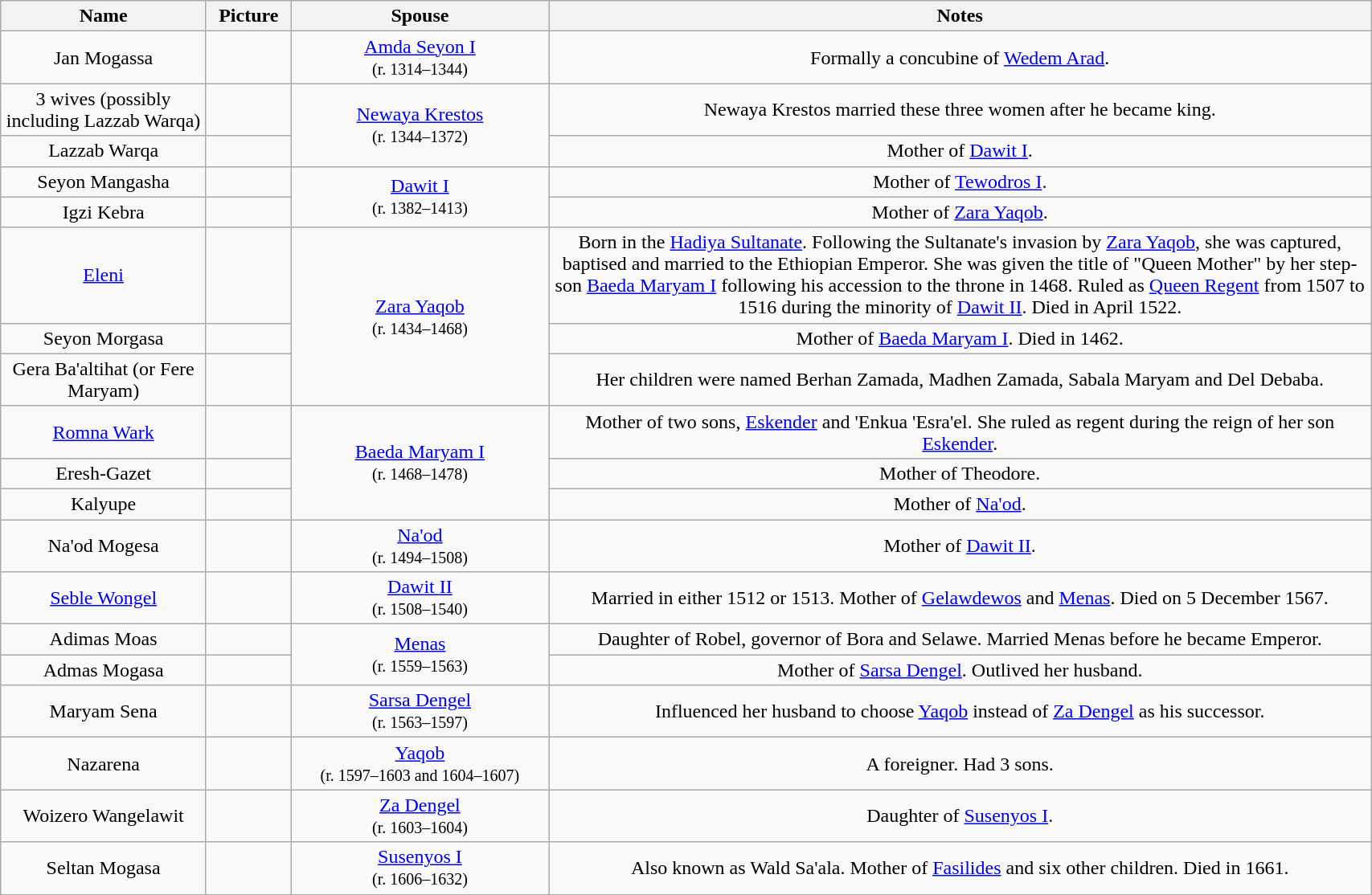<table width=90% class="wikitable" style="text-align:center;">
<tr>
<th width=15%>Name</th>
<th>Picture</th>
<th>Spouse</th>
<th width=60%>Notes</th>
</tr>
<tr>
<td>Jan Mogassa</td>
<td></td>
<td><a href='#'>Amda Seyon I</a><br><small>(r. 1314–1344)</small></td>
<td>Formally a concubine of <a href='#'>Wedem Arad</a>.</td>
</tr>
<tr>
<td>3 wives (possibly including Lazzab Warqa)</td>
<td></td>
<td rowspan="2"><a href='#'>Newaya Krestos</a><br><small>(r. 1344–1372)</small></td>
<td>Newaya Krestos married these three women after he became king.</td>
</tr>
<tr>
<td>Lazzab Warqa</td>
<td></td>
<td>Mother of <a href='#'>Dawit I</a>.</td>
</tr>
<tr>
<td>Seyon Mangasha</td>
<td></td>
<td rowspan="2"><a href='#'>Dawit I</a><br><small>(r. 1382–1413)</small></td>
<td>Mother of <a href='#'>Tewodros I</a>.</td>
</tr>
<tr>
<td>Igzi Kebra</td>
<td></td>
<td>Mother of <a href='#'>Zara Yaqob</a>.</td>
</tr>
<tr>
<td><a href='#'>Eleni</a></td>
<td></td>
<td rowspan="3"><a href='#'>Zara Yaqob</a><br><small>(r. 1434–1468)</small></td>
<td>Born in the <a href='#'>Hadiya Sultanate</a>. Following the Sultanate's invasion by <a href='#'>Zara Yaqob</a>, she was captured, baptised and married to the Ethiopian Emperor. She was given the title of "Queen Mother" by her step-son <a href='#'>Baeda Maryam I</a> following his accession to the throne in 1468. Ruled as <a href='#'>Queen Regent</a> from 1507 to 1516 during the minority of <a href='#'>Dawit II</a>. Died in April 1522.</td>
</tr>
<tr>
<td>Seyon Morgasa</td>
<td></td>
<td>Mother of <a href='#'>Baeda Maryam I</a>. Died in 1462.</td>
</tr>
<tr>
<td>Gera Ba'altihat (or Fere Maryam)</td>
<td></td>
<td>Her children were named Berhan Zamada, Madhen Zamada, Sabala Maryam and Del Debaba.</td>
</tr>
<tr>
<td><a href='#'>Romna Wark</a></td>
<td></td>
<td rowspan="3"><a href='#'>Baeda Maryam I</a><br><small>(r. 1468–1478)</small></td>
<td>Mother of two sons, <a href='#'>Eskender</a> and 'Enkua 'Esra'el. She ruled as regent during the reign of her son <a href='#'>Eskender</a>.</td>
</tr>
<tr>
<td>Eresh-Gazet</td>
<td></td>
<td>Mother of Theodore.</td>
</tr>
<tr>
<td>Kalyupe</td>
<td></td>
<td>Mother of <a href='#'>Na'od</a>.</td>
</tr>
<tr>
<td>Na'od Mogesa</td>
<td></td>
<td><a href='#'>Na'od</a><br><small>(r. 1494–1508)</small></td>
<td>Mother of <a href='#'>Dawit II</a>.</td>
</tr>
<tr>
<td><a href='#'>Seble Wongel</a></td>
<td></td>
<td><a href='#'>Dawit II</a><br><small>(r. 1508–1540)</small></td>
<td>Married in either 1512 or 1513. Mother of <a href='#'>Gelawdewos</a> and <a href='#'>Menas</a>. Died on 5 December 1567.</td>
</tr>
<tr>
<td>Adimas Moas</td>
<td></td>
<td rowspan="2"><a href='#'>Menas</a><br><small>(r. 1559–1563)</small></td>
<td>Daughter of Robel, governor of Bora and Selawe. Married Menas before he became Emperor.</td>
</tr>
<tr>
<td>Admas Mogasa</td>
<td></td>
<td>Mother of <a href='#'>Sarsa Dengel</a>. Outlived her husband.</td>
</tr>
<tr>
<td>Maryam Sena</td>
<td></td>
<td><a href='#'>Sarsa Dengel</a><br><small>(r. 1563–1597)</small></td>
<td>Influenced her husband to choose <a href='#'>Yaqob</a> instead of <a href='#'>Za Dengel</a> as his successor.</td>
</tr>
<tr>
<td>Nazarena</td>
<td></td>
<td><a href='#'>Yaqob</a><br><small>(r. 1597–1603 and 1604–1607)</small></td>
<td>A foreigner. Had 3 sons.</td>
</tr>
<tr>
<td>Woizero Wangelawit</td>
<td></td>
<td><a href='#'>Za Dengel</a><br><small>(r. 1603–1604)</small></td>
<td>Daughter of <a href='#'>Susenyos I</a>.</td>
</tr>
<tr>
<td>Seltan Mogasa</td>
<td></td>
<td><a href='#'>Susenyos I</a><br><small>(r. 1606–1632)</small></td>
<td>Also known as Wald Sa'ala. Mother of <a href='#'>Fasilides</a> and six other children. Died in 1661.</td>
</tr>
<tr>
</tr>
</table>
